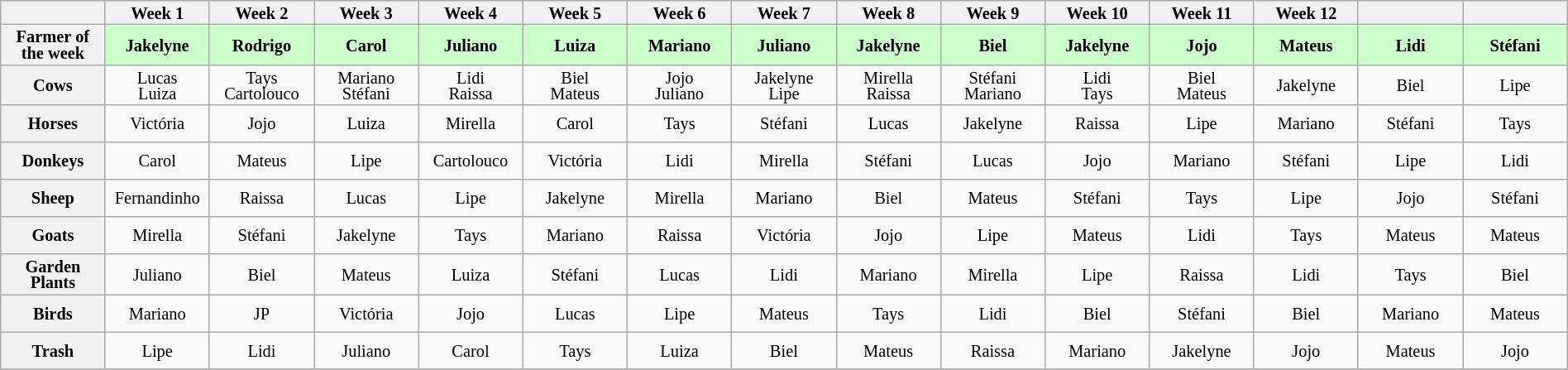<table class="wikitable" style="text-align:center; font-size:85%; width:100%; line-height:13px;">
<tr>
<th width="6.6%"></th>
<th width="6.6%">Week 1</th>
<th width="6.6%">Week 2</th>
<th width="6.6%">Week 3</th>
<th width="6.6%">Week 4</th>
<th width="6.6%">Week 5</th>
<th width="6.6%">Week 6</th>
<th width="6.6%">Week 7</th>
<th width="6.6%">Week 8</th>
<th width="6.6%">Week 9</th>
<th width="6.6%">Week 10</th>
<th width="6.6%">Week 11</th>
<th width="6.6%">Week 12</th>
<th width="6.6%"></th>
<th width="6.6%"></th>
</tr>
<tr style="height:30px">
<th>Farmer of the week</th>
<td bgcolor="CCFFCC"><strong>Jakelyne</strong></td>
<td bgcolor="CCFFCC"><strong>Rodrigo</strong></td>
<td bgcolor="CCFFCC"><strong>Carol</strong></td>
<td bgcolor="CCFFCC"><strong>Juliano</strong></td>
<td bgcolor="CCFFCC"><strong>Luiza</strong></td>
<td bgcolor="CCFFCC"><strong>Mariano</strong></td>
<td bgcolor="CCFFCC"><strong>Juliano</strong></td>
<td bgcolor="CCFFCC"><strong>Jakelyne</strong></td>
<td bgcolor="CCFFCC"><strong>Biel</strong></td>
<td bgcolor="CCFFCC"><strong>Jakelyne</strong></td>
<td bgcolor="CCFFCC"><strong>Jojo</strong></td>
<td bgcolor="CCFFCC"><strong>Mateus</strong></td>
<td bgcolor="CCFFCC"><strong>Lidi</strong></td>
<td bgcolor="CCFFCC"><strong>Stéfani</strong></td>
</tr>
<tr style="height:30px">
<th>Cows</th>
<td>Lucas<br>Luiza</td>
<td>Tays<br>Cartolouco</td>
<td>Mariano<br>Stéfani</td>
<td>Lidi<br>Raissa</td>
<td>Biel<br>Mateus</td>
<td>Jojo<br>Juliano</td>
<td>Jakelyne<br>Lipe</td>
<td>Mirella<br>Raissa</td>
<td>Stéfani<br>Mariano</td>
<td>Lidi<br>Tays</td>
<td>Biel<br>Mateus</td>
<td>Jakelyne</td>
<td>Biel</td>
<td>Lipe</td>
</tr>
<tr style="height:30px">
<th>Horses</th>
<td>Victória</td>
<td>Jojo</td>
<td>Luiza</td>
<td>Mirella</td>
<td>Carol</td>
<td>Tays</td>
<td>Stéfani</td>
<td>Lucas</td>
<td>Jakelyne</td>
<td>Raissa</td>
<td>Lipe</td>
<td>Mariano</td>
<td>Stéfani</td>
<td>Tays</td>
</tr>
<tr style="height:30px">
<th>Donkeys</th>
<td>Carol</td>
<td>Mateus</td>
<td>Lipe</td>
<td>Cartolouco</td>
<td>Victória</td>
<td>Lidi</td>
<td>Mirella</td>
<td>Stéfani</td>
<td>Lucas</td>
<td>Jojo</td>
<td>Mariano</td>
<td>Stéfani</td>
<td>Lipe</td>
<td>Lidi</td>
</tr>
<tr style="height:30px">
<th>Sheep</th>
<td>Fernandinho</td>
<td>Raissa</td>
<td>Lucas</td>
<td>Lipe</td>
<td>Jakelyne</td>
<td>Mirella</td>
<td>Mariano</td>
<td>Biel</td>
<td>Mateus</td>
<td>Stéfani</td>
<td>Tays</td>
<td>Lipe</td>
<td>Jojo</td>
<td>Stéfani</td>
</tr>
<tr style="height:30px">
<th>Goats</th>
<td>Mirella</td>
<td>Stéfani</td>
<td>Jakelyne</td>
<td>Tays</td>
<td>Mariano</td>
<td>Raissa</td>
<td>Victória</td>
<td>Jojo</td>
<td>Lipe</td>
<td>Mateus</td>
<td>Lidi</td>
<td>Tays</td>
<td>Mateus</td>
<td>Mateus</td>
</tr>
<tr style="height:30px">
<th>Garden<br>Plants</th>
<td>Juliano</td>
<td>Biel</td>
<td>Mateus</td>
<td>Luiza</td>
<td>Stéfani</td>
<td>Lucas</td>
<td>Lidi</td>
<td>Mariano</td>
<td>Mirella</td>
<td>Lipe</td>
<td>Raissa</td>
<td>Lidi</td>
<td>Tays</td>
<td>Biel</td>
</tr>
<tr style="height:30px">
<th>Birds</th>
<td>Mariano</td>
<td>JP</td>
<td>Victória</td>
<td>Jojo</td>
<td>Lucas</td>
<td>Lipe</td>
<td>Mateus</td>
<td>Tays</td>
<td>Lidi</td>
<td>Biel</td>
<td>Stéfani</td>
<td>Biel</td>
<td>Mariano</td>
<td>Mateus</td>
</tr>
<tr style="height:30px">
<th>Trash</th>
<td>Lipe</td>
<td>Lidi</td>
<td>Juliano</td>
<td>Carol</td>
<td>Tays</td>
<td>Luiza</td>
<td>Biel</td>
<td>Mateus</td>
<td>Raissa</td>
<td>Mariano</td>
<td>Jakelyne</td>
<td>Jojo</td>
<td>Mateus</td>
<td>Jojo</td>
</tr>
<tr>
</tr>
</table>
